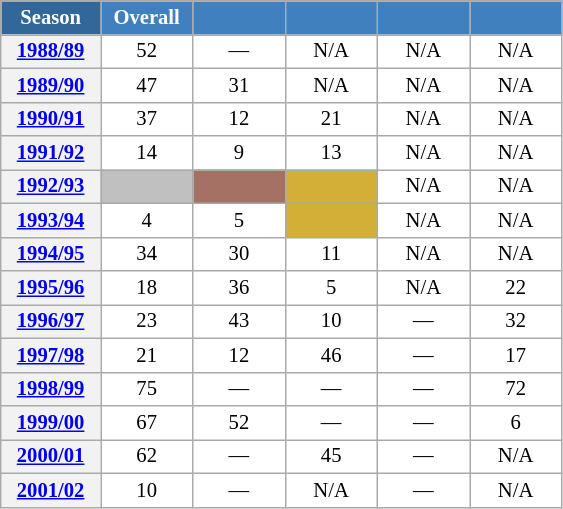<table class="wikitable" style="font-size:86%; text-align:center; border:grey solid 1px; border-collapse:collapse; background:#ffffff;">
<tr>
<th style="background-color:#369; color:white; width:60px;"> Season </th>
<th style="background-color:#4180be; color:white; width:55px;">Overall</th>
<th style="background-color:#4180be; color:white; width:55px;"></th>
<th style="background-color:#4180be; color:white; width:55px;"></th>
<th style="background-color:#4180be; color:white; width:55px;"></th>
<th style="background-color:#4180be; color:white; width:55px;"></th>
</tr>
<tr>
<th scope=row align=center><a href='#'>1988/89</a></th>
<td align=center>52</td>
<td align=center>—</td>
<td align=center>N/A</td>
<td align=center>N/A</td>
<td align=center>N/A</td>
</tr>
<tr>
<th scope=row align=center><a href='#'>1989/90</a></th>
<td align=center>47</td>
<td align=center>31</td>
<td align=center>N/A</td>
<td align=center>N/A</td>
<td align=center>N/A</td>
</tr>
<tr>
<th scope=row align=center><a href='#'>1990/91</a></th>
<td align=center>37</td>
<td align=center>12</td>
<td align=center>21</td>
<td align=center>N/A</td>
<td align=center>N/A</td>
</tr>
<tr>
<th scope=row align=center><a href='#'>1991/92</a></th>
<td align=center>14</td>
<td align=center>9</td>
<td align=center>13</td>
<td align=center>N/A</td>
<td align=center>N/A</td>
</tr>
<tr>
<th scope=row align=center><a href='#'>1992/93</a></th>
<td align=center bgcolor=silver></td>
<td align=center bgcolor=#A57164></td>
<td align=center bgcolor=#D4AF37></td>
<td align=center>N/A</td>
<td align=center>N/A</td>
</tr>
<tr>
<th scope=row align=center><a href='#'>1993/94</a></th>
<td align=center>4</td>
<td align=center>5</td>
<td align=center bgcolor=#D4AF37></td>
<td align=center>N/A</td>
<td align=center>N/A</td>
</tr>
<tr>
<th scope=row align=center><a href='#'>1994/95</a></th>
<td align=center>34</td>
<td align=center>30</td>
<td align=center>11</td>
<td align=center>N/A</td>
<td align=center>N/A</td>
</tr>
<tr>
<th scope=row align=center><a href='#'>1995/96</a></th>
<td align=center>18</td>
<td align=center>36</td>
<td align=center>5</td>
<td align=center>N/A</td>
<td align=center>22</td>
</tr>
<tr>
<th scope=row align=center><a href='#'>1996/97</a></th>
<td align=center>23</td>
<td align=center>43</td>
<td align=center>10</td>
<td align=center>—</td>
<td align=center>32</td>
</tr>
<tr>
<th scope=row align=center><a href='#'>1997/98</a></th>
<td align=center>21</td>
<td align=center>12</td>
<td align=center>46</td>
<td align=center>—</td>
<td align=center>17</td>
</tr>
<tr>
<th scope=row align=center><a href='#'>1998/99</a></th>
<td align=center>75</td>
<td align=center>—</td>
<td align=center>—</td>
<td align=center>—</td>
<td align=center>72</td>
</tr>
<tr>
<th scope=row align=center><a href='#'>1999/00</a></th>
<td align=center>67</td>
<td align=center>52</td>
<td align=center>—</td>
<td align=center>—</td>
<td align=center>6</td>
</tr>
<tr>
<th scope=row align=center><a href='#'>2000/01</a></th>
<td align=center>62</td>
<td align=center>—</td>
<td align=center>45</td>
<td align=center>—</td>
<td align=center>N/A</td>
</tr>
<tr>
<th scope=row align=center><a href='#'>2001/02</a></th>
<td align=center>10</td>
<td align=center>—</td>
<td align=center>N/A</td>
<td align=center>—</td>
<td align=center>N/A</td>
</tr>
</table>
